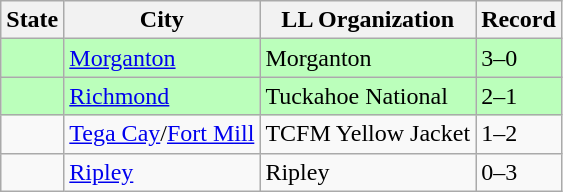<table class="wikitable">
<tr>
<th>State</th>
<th>City</th>
<th>LL Organization</th>
<th>Record</th>
</tr>
<tr bgcolor=#bbffbb>
<td><strong></strong></td>
<td><a href='#'>Morganton</a></td>
<td>Morganton</td>
<td>3–0</td>
</tr>
<tr bgcolor=#bbffbb>
<td><strong></strong></td>
<td><a href='#'>Richmond</a></td>
<td>Tuckahoe National</td>
<td>2–1</td>
</tr>
<tr>
<td><strong></strong></td>
<td><a href='#'>Tega Cay</a>/<a href='#'>Fort Mill</a></td>
<td>TCFM Yellow Jacket</td>
<td>1–2</td>
</tr>
<tr>
<td><strong></strong></td>
<td><a href='#'>Ripley</a></td>
<td>Ripley</td>
<td>0–3</td>
</tr>
</table>
